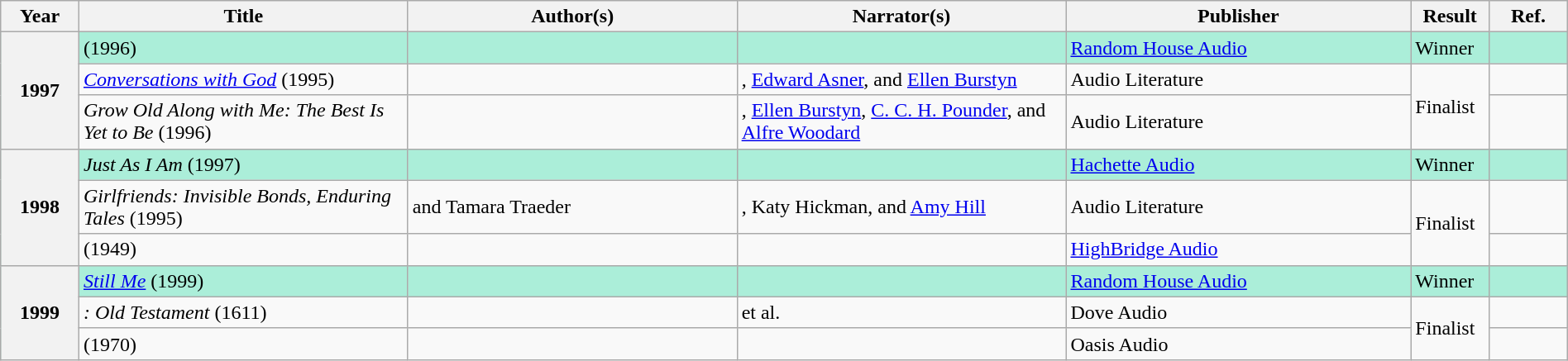<table class="wikitable sortable mw-collapsible" style="width:100%">
<tr>
<th width="5%">Year</th>
<th width="21%">Title</th>
<th width="21%">Author(s)</th>
<th width="21%">Narrator(s)</th>
<th>Publisher</th>
<th width="5%">Result</th>
<th width="5%">Ref.</th>
</tr>
<tr style="background:#ABEED9">
<th rowspan="3">1997<br></th>
<td><em></em> (1996)</td>
<td></td>
<td></td>
<td><a href='#'>Random House Audio</a></td>
<td>Winner</td>
<td></td>
</tr>
<tr>
<td><em><a href='#'>Conversations with God</a></em> (1995)</td>
<td></td>
<td>, <a href='#'>Edward Asner</a>, and <a href='#'>Ellen Burstyn</a></td>
<td>Audio Literature</td>
<td rowspan="2">Finalist</td>
<td></td>
</tr>
<tr>
<td><em>Grow Old Along with Me: The Best Is Yet to Be</em> (1996)</td>
<td></td>
<td>, <a href='#'>Ellen Burstyn</a>, <a href='#'>C. C. H. Pounder</a>, and <a href='#'>Alfre Woodard</a></td>
<td>Audio Literature</td>
<td></td>
</tr>
<tr style="background:#ABEED9">
<th rowspan="3">1998<br></th>
<td><em>Just As I Am</em> (1997)</td>
<td></td>
<td></td>
<td><a href='#'>Hachette Audio</a></td>
<td>Winner</td>
<td></td>
</tr>
<tr>
<td><em>Girlfriends: Invisible Bonds, Enduring Tales</em> (1995)</td>
<td> and Tamara Traeder</td>
<td>, Katy Hickman, and <a href='#'>Amy Hill</a></td>
<td>Audio Literature</td>
<td rowspan="2">Finalist</td>
<td></td>
</tr>
<tr>
<td><em></em> (1949)</td>
<td></td>
<td></td>
<td><a href='#'>HighBridge Audio</a></td>
<td></td>
</tr>
<tr style="background:#ABEED9">
<th rowspan="3">1999<br></th>
<td><em><a href='#'>Still Me</a></em> (1999)</td>
<td></td>
<td></td>
<td><a href='#'>Random House Audio</a></td>
<td>Winner</td>
<td></td>
</tr>
<tr>
<td><em>: Old Testament</em> (1611)</td>
<td></td>
<td>  et al.</td>
<td>Dove Audio</td>
<td rowspan="2">Finalist</td>
<td></td>
</tr>
<tr>
<td><em></em> (1970)</td>
<td></td>
<td></td>
<td>Oasis Audio</td>
<td></td>
</tr>
</table>
